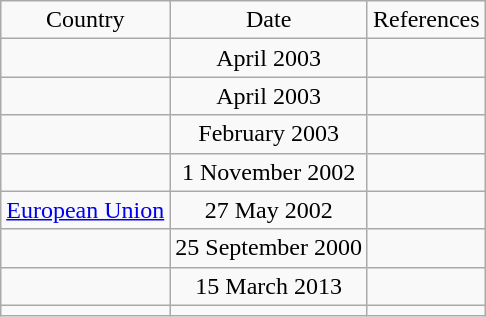<table class="wikitable" style="text-align:center">
<tr>
<td>Country</td>
<td>Date</td>
<td>References</td>
</tr>
<tr>
<td></td>
<td>April 2003</td>
<td></td>
</tr>
<tr>
<td></td>
<td>April 2003</td>
<td></td>
</tr>
<tr>
<td></td>
<td>February 2003</td>
<td></td>
</tr>
<tr>
<td></td>
<td>1 November 2002</td>
<td></td>
</tr>
<tr>
<td> <a href='#'>European Union</a></td>
<td>27 May 2002</td>
<td></td>
</tr>
<tr>
<td></td>
<td>25 September 2000</td>
<td></td>
</tr>
<tr>
<td></td>
<td>15 March 2013</td>
<td></td>
</tr>
<tr>
<td></td>
<td></td>
<td></td>
</tr>
</table>
